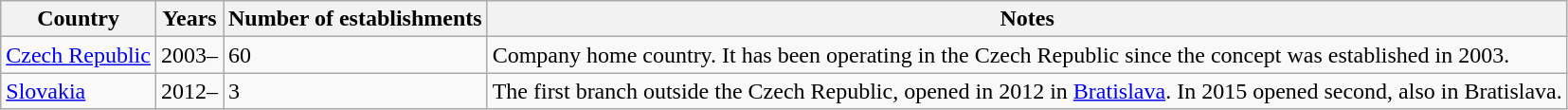<table class="wikitable">
<tr>
<th>Country</th>
<th>Years</th>
<th>Number of establishments</th>
<th>Notes</th>
</tr>
<tr>
<td><a href='#'>Czech Republic</a></td>
<td>2003–</td>
<td>60</td>
<td>Company home country. It has been operating in the Czech Republic since the concept was established in 2003.</td>
</tr>
<tr>
<td><a href='#'>Slovakia</a></td>
<td>2012–</td>
<td>3</td>
<td>The first branch outside the Czech Republic, opened in 2012 in <a href='#'>Bratislava</a>. In 2015 opened second, also in Bratislava.</td>
</tr>
</table>
